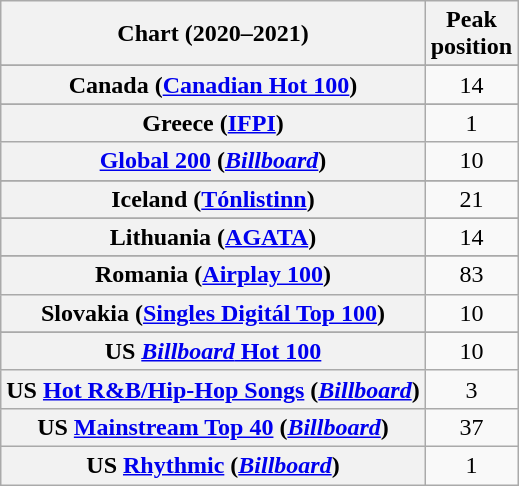<table class="wikitable sortable plainrowheaders" style="text-align:center">
<tr>
<th scope="col">Chart (2020–2021)</th>
<th scope="col">Peak<br>position</th>
</tr>
<tr>
</tr>
<tr>
</tr>
<tr>
</tr>
<tr>
</tr>
<tr>
<th scope="row">Canada (<a href='#'>Canadian Hot 100</a>)</th>
<td>14</td>
</tr>
<tr>
</tr>
<tr>
</tr>
<tr>
</tr>
<tr>
</tr>
<tr>
</tr>
<tr>
<th scope="row">Greece (<a href='#'>IFPI</a>)</th>
<td>1</td>
</tr>
<tr>
<th scope="row"><a href='#'>Global 200</a> (<em><a href='#'>Billboard</a></em>)</th>
<td>10</td>
</tr>
<tr>
</tr>
<tr>
</tr>
<tr>
<th scope="row">Iceland (<a href='#'>Tónlistinn</a>)</th>
<td>21</td>
</tr>
<tr>
</tr>
<tr>
</tr>
<tr>
<th scope="row">Lithuania (<a href='#'>AGATA</a>)</th>
<td>14</td>
</tr>
<tr>
</tr>
<tr>
</tr>
<tr>
</tr>
<tr>
</tr>
<tr>
<th scope="row">Romania (<a href='#'>Airplay 100</a>)</th>
<td>83</td>
</tr>
<tr>
<th scope="row">Slovakia (<a href='#'>Singles Digitál Top 100</a>)</th>
<td>10</td>
</tr>
<tr>
</tr>
<tr>
</tr>
<tr>
</tr>
<tr>
</tr>
<tr>
</tr>
<tr>
<th scope="row">US <a href='#'><em>Billboard</em> Hot 100</a></th>
<td>10</td>
</tr>
<tr>
<th scope="row">US <a href='#'>Hot R&B/Hip-Hop Songs</a> (<em><a href='#'>Billboard</a></em>)</th>
<td>3</td>
</tr>
<tr>
<th scope="row">US <a href='#'>Mainstream Top 40</a> (<em><a href='#'>Billboard</a></em>)</th>
<td>37</td>
</tr>
<tr>
<th scope="row">US <a href='#'>Rhythmic</a> (<em><a href='#'>Billboard</a></em>)</th>
<td>1</td>
</tr>
</table>
